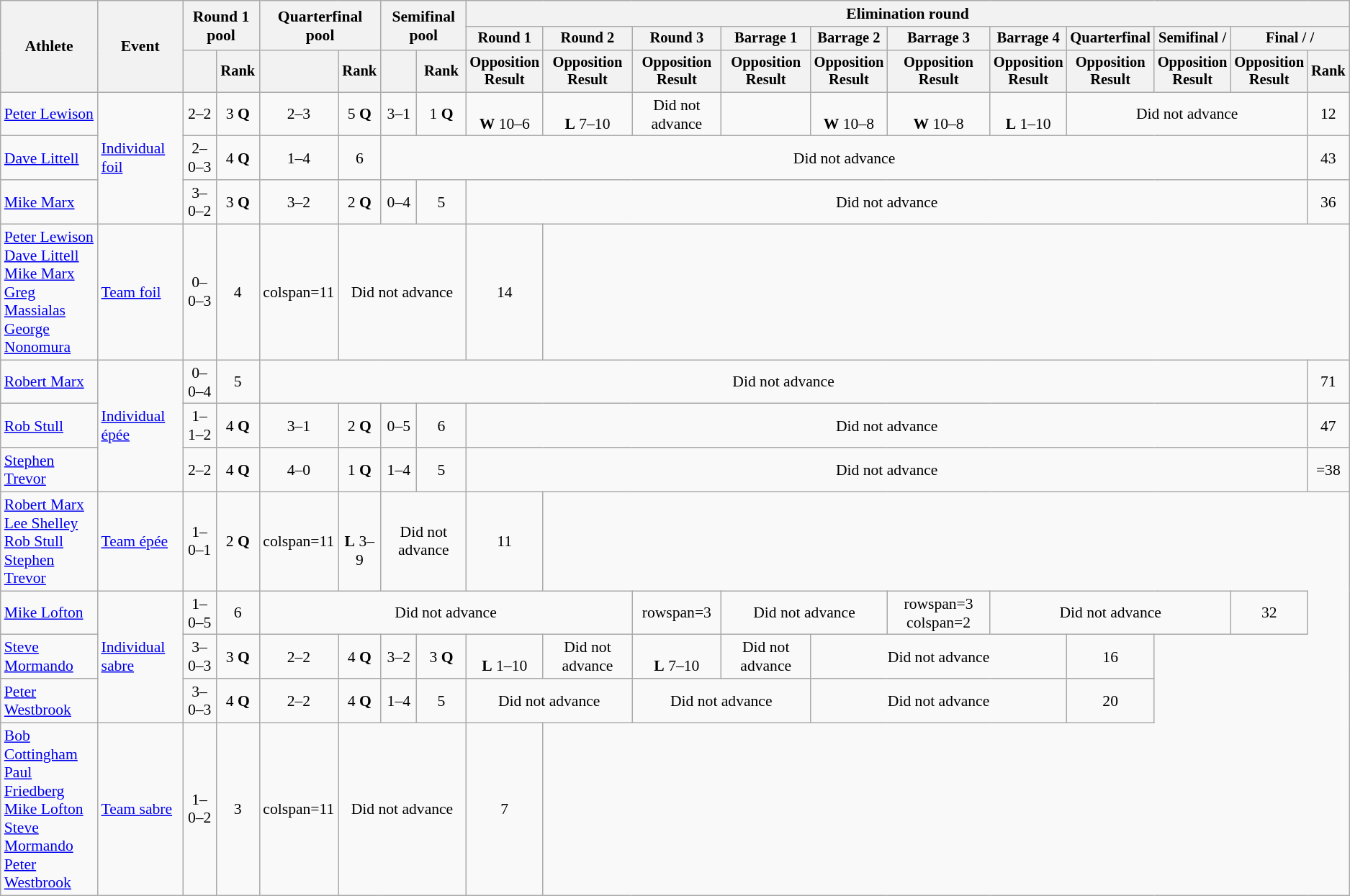<table class=wikitable style=font-size:90%;text-align:center>
<tr>
<th rowspan=3>Athlete</th>
<th rowspan=3>Event</th>
<th colspan=2 rowspan=2>Round 1 pool</th>
<th colspan=2 rowspan=2>Quarterfinal pool</th>
<th colspan=2 rowspan=2>Semifinal pool</th>
<th colspan=11>Elimination round</th>
</tr>
<tr style=font-size:95%>
<th>Round 1</th>
<th>Round 2</th>
<th>Round 3</th>
<th>Barrage 1</th>
<th>Barrage 2</th>
<th>Barrage 3</th>
<th>Barrage 4</th>
<th>Quarterfinal</th>
<th>Semifinal / </th>
<th colspan=2>Final /  / </th>
</tr>
<tr style=font-size:95%>
<th></th>
<th>Rank</th>
<th></th>
<th>Rank</th>
<th></th>
<th>Rank</th>
<th>Opposition<br>Result</th>
<th>Opposition<br>Result</th>
<th>Opposition<br>Result</th>
<th>Opposition<br>Result</th>
<th>Opposition<br>Result</th>
<th>Opposition<br>Result</th>
<th>Opposition<br>Result</th>
<th>Opposition<br>Result</th>
<th>Opposition<br>Result</th>
<th>Opposition<br>Result</th>
<th>Rank</th>
</tr>
<tr>
<td align=left><a href='#'>Peter Lewison</a></td>
<td align=left rowspan=3><a href='#'>Individual foil</a></td>
<td>2–2</td>
<td>3 <strong>Q</strong></td>
<td>2–3</td>
<td>5 <strong>Q</strong></td>
<td>3–1</td>
<td>1 <strong>Q</strong></td>
<td><br><strong>W</strong> 10–6</td>
<td><br><strong>L</strong> 7–10</td>
<td>Did not advance</td>
<td></td>
<td><br><strong>W</strong> 10–8</td>
<td><br><strong>W</strong> 10–8</td>
<td><br><strong>L</strong> 1–10</td>
<td colspan=3>Did not advance</td>
<td>12</td>
</tr>
<tr>
<td align=left><a href='#'>Dave Littell</a></td>
<td>2–0–3</td>
<td>4 <strong>Q</strong></td>
<td>1–4</td>
<td>6</td>
<td colspan=12>Did not advance</td>
<td>43</td>
</tr>
<tr>
<td align=left><a href='#'>Mike Marx</a></td>
<td>3–0–2</td>
<td>3 <strong>Q</strong></td>
<td>3–2</td>
<td>2 <strong>Q</strong></td>
<td>0–4</td>
<td>5</td>
<td colspan=10>Did not advance</td>
<td>36</td>
</tr>
<tr>
<td align=left><a href='#'>Peter Lewison</a><br><a href='#'>Dave Littell</a><br><a href='#'>Mike Marx</a><br><a href='#'>Greg Massialas</a><br><a href='#'>George Nonomura</a></td>
<td align=left><a href='#'>Team foil</a></td>
<td>0–0–3</td>
<td>4</td>
<td>colspan=11 </td>
<td colspan=3>Did not advance</td>
<td>14</td>
</tr>
<tr>
<td align=left><a href='#'>Robert Marx</a></td>
<td align=left rowspan=3><a href='#'>Individual épée</a></td>
<td>0–0–4</td>
<td>5</td>
<td colspan=14>Did not advance</td>
<td>71</td>
</tr>
<tr>
<td align=left><a href='#'>Rob Stull</a></td>
<td>1–1–2</td>
<td>4 <strong>Q</strong></td>
<td>3–1</td>
<td>2 <strong>Q</strong></td>
<td>0–5</td>
<td>6</td>
<td colspan=10>Did not advance</td>
<td>47</td>
</tr>
<tr>
<td align=left><a href='#'>Stephen Trevor</a></td>
<td>2–2</td>
<td>4 <strong>Q</strong></td>
<td>4–0</td>
<td>1 <strong>Q</strong></td>
<td>1–4</td>
<td>5</td>
<td colspan=10>Did not advance</td>
<td>=38</td>
</tr>
<tr>
<td align=left><a href='#'>Robert Marx</a><br><a href='#'>Lee Shelley</a><br><a href='#'>Rob Stull</a><br><a href='#'>Stephen Trevor</a></td>
<td align=left><a href='#'>Team épée</a></td>
<td>1–0–1</td>
<td>2 <strong>Q</strong></td>
<td>colspan=11 </td>
<td><br><strong>L</strong> 3–9</td>
<td colspan=2>Did not advance</td>
<td>11</td>
</tr>
<tr>
<td align=left><a href='#'>Mike Lofton</a></td>
<td align=left rowspan=3><a href='#'>Individual sabre</a></td>
<td>1–0–5</td>
<td>6</td>
<td colspan=6>Did not advance</td>
<td>rowspan=3 </td>
<td colspan=2>Did not advance</td>
<td>rowspan=3 colspan=2 </td>
<td colspan=3>Did not advance</td>
<td>32</td>
</tr>
<tr>
<td align=left><a href='#'>Steve Mormando</a></td>
<td>3–0–3</td>
<td>3 <strong>Q</strong></td>
<td>2–2</td>
<td>4 <strong>Q</strong></td>
<td>3–2</td>
<td>3 <strong>Q</strong></td>
<td><br><strong>L</strong> 1–10</td>
<td>Did not advance</td>
<td><br><strong>L</strong> 7–10</td>
<td>Did not advance</td>
<td colspan=3>Did not advance</td>
<td>16</td>
</tr>
<tr>
<td align=left><a href='#'>Peter Westbrook</a></td>
<td>3–0–3</td>
<td>4 <strong>Q</strong></td>
<td>2–2</td>
<td>4 <strong>Q</strong></td>
<td>1–4</td>
<td>5</td>
<td colspan=2>Did not advance</td>
<td colspan=2>Did not advance</td>
<td colspan=3>Did not advance</td>
<td>20</td>
</tr>
<tr>
<td align=left><a href='#'>Bob Cottingham</a><br><a href='#'>Paul Friedberg</a><br><a href='#'>Mike Lofton</a><br><a href='#'>Steve Mormando</a><br><a href='#'>Peter Westbrook</a></td>
<td align=left><a href='#'>Team sabre</a></td>
<td>1–0–2</td>
<td>3</td>
<td>colspan=11 </td>
<td colspan=3>Did not advance</td>
<td>7</td>
</tr>
</table>
